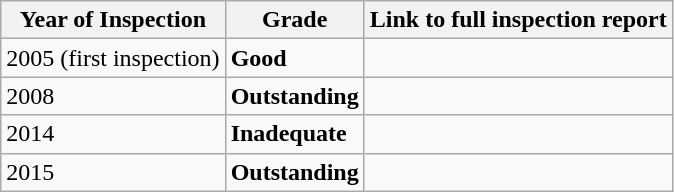<table class="wikitable">
<tr>
<th>Year of Inspection</th>
<th>Grade</th>
<th>Link to full inspection report</th>
</tr>
<tr>
<td>2005 (first inspection)</td>
<td><strong>Good</strong></td>
<td></td>
</tr>
<tr>
<td>2008</td>
<td><strong>Outstanding</strong></td>
<td></td>
</tr>
<tr>
<td>2014</td>
<td><strong>Inadequate</strong> </td>
<td></td>
</tr>
<tr>
<td>2015</td>
<td><strong>Outstanding</strong></td>
<td></td>
</tr>
</table>
